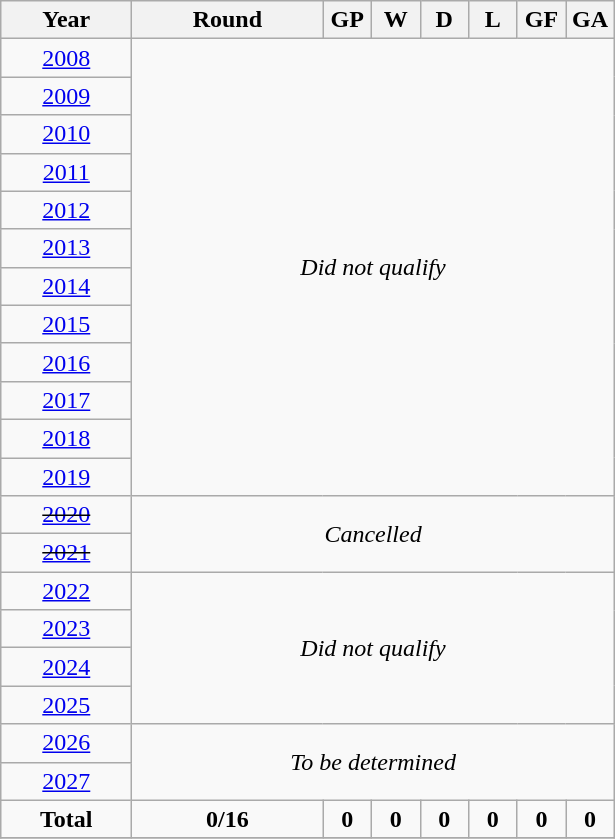<table class="wikitable" style="text-align: center;">
<tr>
<th width=80>Year</th>
<th width=120>Round</th>
<th width=25>GP</th>
<th width=25>W</th>
<th width=25>D</th>
<th width=25>L</th>
<th width=25>GF</th>
<th width=25>GA</th>
</tr>
<tr>
<td> <a href='#'>2008</a></td>
<td colspan=8 rowspan=12><em>Did not qualify</em></td>
</tr>
<tr>
<td> <a href='#'>2009</a></td>
</tr>
<tr>
<td> <a href='#'>2010</a></td>
</tr>
<tr>
<td> <a href='#'>2011</a></td>
</tr>
<tr>
<td> <a href='#'>2012</a></td>
</tr>
<tr>
<td> <a href='#'>2013</a></td>
</tr>
<tr>
<td> <a href='#'>2014</a></td>
</tr>
<tr>
<td> <a href='#'>2015</a></td>
</tr>
<tr>
<td> <a href='#'>2016</a></td>
</tr>
<tr>
<td> <a href='#'>2017</a></td>
</tr>
<tr>
<td> <a href='#'>2018</a></td>
</tr>
<tr>
<td> <a href='#'>2019</a></td>
</tr>
<tr>
<td> <s><a href='#'>2020</a></s></td>
<td colspan=8 rowspan=2><em>Cancelled</em></td>
</tr>
<tr>
<td> <s><a href='#'>2021</a></s></td>
</tr>
<tr>
<td> <a href='#'>2022</a></td>
<td colspan=8 rowspan=4><em>Did not qualify</em></td>
</tr>
<tr>
<td> <a href='#'>2023</a></td>
</tr>
<tr>
<td> <a href='#'>2024</a></td>
</tr>
<tr>
<td> <a href='#'>2025</a></td>
</tr>
<tr>
<td> <a href='#'>2026</a></td>
<td colspan=8 rowspan=2><em>To be determined</em></td>
</tr>
<tr>
<td> <a href='#'>2027</a></td>
</tr>
<tr>
<td><strong>Total</strong></td>
<td><strong>0/16</strong></td>
<td><strong>0</strong></td>
<td><strong>0</strong></td>
<td><strong>0</strong></td>
<td><strong>0</strong></td>
<td><strong>0</strong></td>
<td><strong>0</strong></td>
</tr>
<tr>
</tr>
</table>
